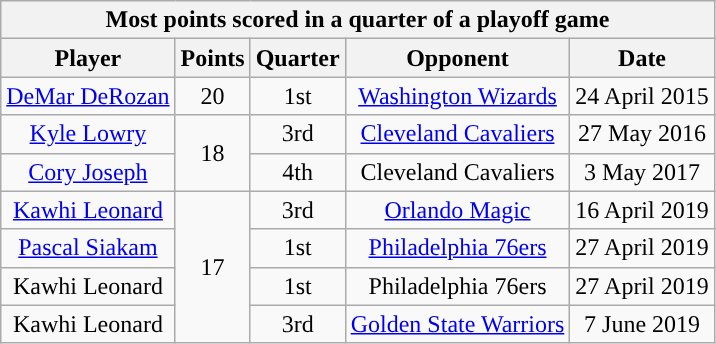<table class="wikitable" style="text-align:center">
<tr>
<th colspan="5">Most points scored in a quarter of a playoff game</th>
</tr>
<tr>
<th>Player</th>
<th>Points</th>
<th>Quarter</th>
<th>Opponent</th>
<th>Date</th>
</tr>
<tr>
<td><a href='#'>DeMar DeRozan</a></td>
<td>20</td>
<td>1st</td>
<td><a href='#'>Washington Wizards</a></td>
<td>24 April 2015</td>
</tr>
<tr>
<td><a href='#'>Kyle Lowry</a></td>
<td rowspan=2>18</td>
<td>3rd</td>
<td><a href='#'>Cleveland Cavaliers</a></td>
<td>27 May 2016</td>
</tr>
<tr>
<td><a href='#'>Cory Joseph</a></td>
<td>4th</td>
<td>Cleveland Cavaliers</td>
<td>3 May 2017</td>
</tr>
<tr>
<td><a href='#'>Kawhi Leonard</a></td>
<td rowspan=4>17</td>
<td>3rd</td>
<td><a href='#'>Orlando Magic</a></td>
<td>16 April 2019</td>
</tr>
<tr>
<td><a href='#'>Pascal Siakam</a></td>
<td>1st</td>
<td><a href='#'>Philadelphia 76ers</a></td>
<td>27 April 2019</td>
</tr>
<tr>
<td>Kawhi Leonard</td>
<td>1st</td>
<td>Philadelphia 76ers</td>
<td>27 April 2019</td>
</tr>
<tr>
<td>Kawhi Leonard</td>
<td>3rd</td>
<td><a href='#'>Golden State Warriors</a></td>
<td>7 June 2019</td>
</tr>
</table>
